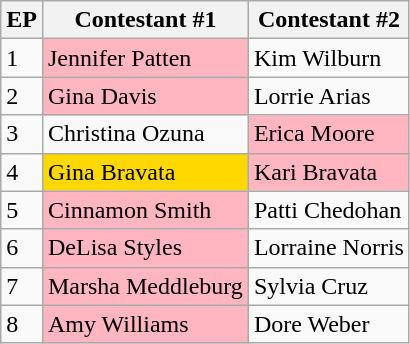<table class="wikitable">
<tr>
<th>EP</th>
<th>Contestant #1</th>
<th>Contestant #2</th>
</tr>
<tr>
<td>1</td>
<td bgcolor="lightpink">Jennifer Patten</td>
<td>Kim Wilburn</td>
</tr>
<tr>
<td>2</td>
<td bgcolor="lightpink">Gina Davis</td>
<td>Lorrie Arias</td>
</tr>
<tr>
<td>3</td>
<td>Christina Ozuna</td>
<td bgcolor="lightpink">Erica Moore</td>
</tr>
<tr>
<td>4</td>
<td bgcolor="#FFD800">Gina Bravata</td>
<td bgcolor="lightpink">Kari Bravata</td>
</tr>
<tr>
<td>5</td>
<td bgcolor="lightpink">Cinnamon Smith</td>
<td>Patti Chedohan</td>
</tr>
<tr>
<td>6</td>
<td bgcolor="lightpink">DeLisa Styles</td>
<td>Lorraine Norris</td>
</tr>
<tr>
<td>7</td>
<td bgcolor="lightpink">Marsha Meddleburg</td>
<td>Sylvia Cruz</td>
</tr>
<tr>
<td>8</td>
<td bgcolor="lightpink">Amy Williams</td>
<td>Dore Weber</td>
</tr>
</table>
